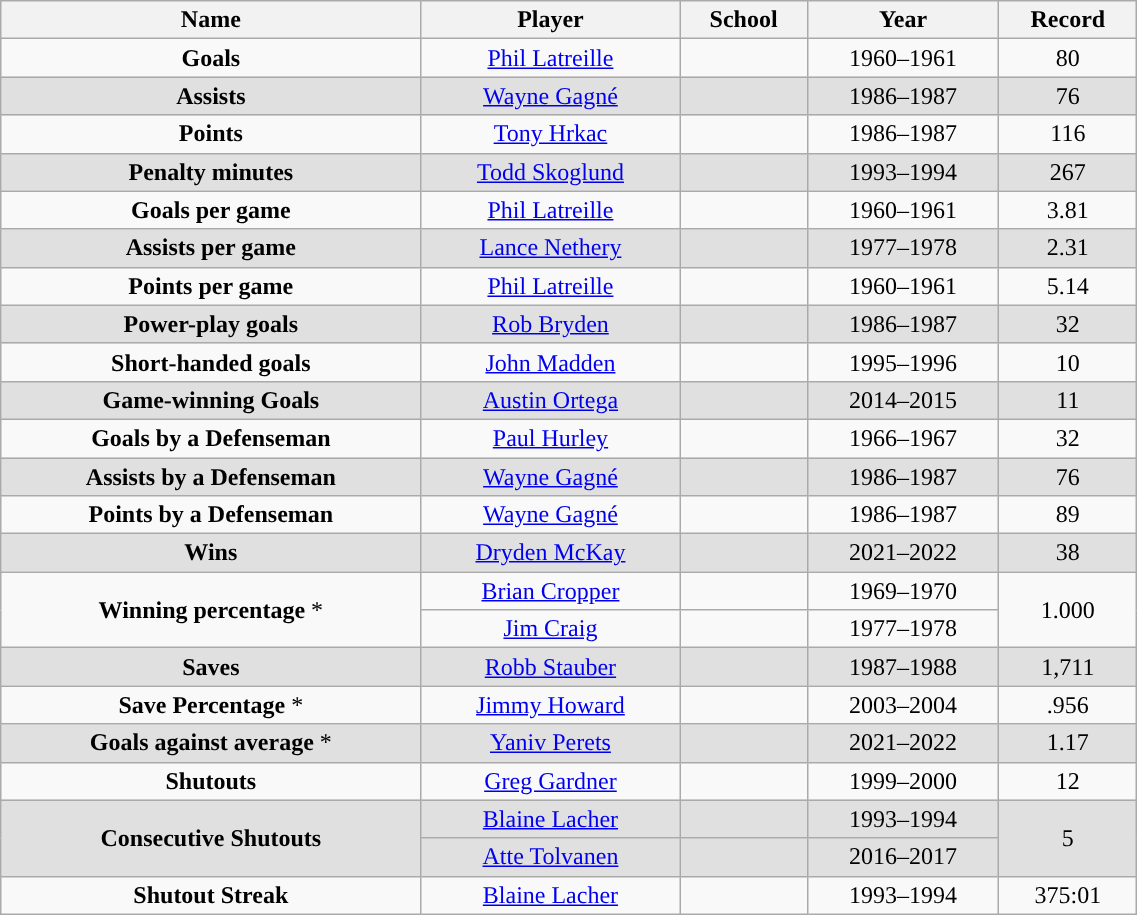<table class="wikitable" width =60%>
<tr>
<th>Name</th>
<th>Player</th>
<th>School</th>
<th>Year</th>
<th>Record</th>
</tr>
<tr align=center>
<td><strong>Goals</strong></td>
<td><a href='#'>Phil Latreille</a></td>
<td><strong><a href='#'></a></strong></td>
<td>1960–1961</td>
<td>80</td>
</tr>
<tr align=center bgcolor=e0e0e0>
<td><strong>Assists</strong></td>
<td><a href='#'>Wayne Gagné</a></td>
<td><strong><a href='#'></a></strong></td>
<td>1986–1987</td>
<td>76</td>
</tr>
<tr align=center>
<td><strong>Points</strong></td>
<td><a href='#'>Tony Hrkac</a></td>
<td><strong><a href='#'></a></strong></td>
<td>1986–1987</td>
<td>116</td>
</tr>
<tr align=center bgcolor=e0e0e0>
<td><strong>Penalty minutes</strong></td>
<td><a href='#'>Todd Skoglund</a></td>
<td><strong><a href='#'></a></strong></td>
<td>1993–1994</td>
<td>267</td>
</tr>
<tr align=center>
<td><strong>Goals per game</strong></td>
<td><a href='#'>Phil Latreille</a></td>
<td><strong><a href='#'></a></strong></td>
<td>1960–1961</td>
<td>3.81</td>
</tr>
<tr align=center bgcolor=e0e0e0>
<td><strong>Assists per game</strong></td>
<td><a href='#'>Lance Nethery</a></td>
<td><strong><a href='#'></a></strong></td>
<td>1977–1978</td>
<td>2.31</td>
</tr>
<tr align=center>
<td><strong>Points per game</strong></td>
<td><a href='#'>Phil Latreille</a></td>
<td><strong><a href='#'></a></strong></td>
<td>1960–1961</td>
<td>5.14</td>
</tr>
<tr align=center bgcolor=e0e0e0>
<td><strong>Power-play goals</strong></td>
<td><a href='#'>Rob Bryden</a></td>
<td><strong><a href='#'></a></strong></td>
<td>1986–1987</td>
<td>32</td>
</tr>
<tr align=center>
<td><strong>Short-handed goals</strong></td>
<td><a href='#'>John Madden</a></td>
<td><strong><a href='#'></a></strong></td>
<td>1995–1996</td>
<td>10</td>
</tr>
<tr align=center bgcolor=e0e0e0>
<td><strong>Game-winning Goals</strong></td>
<td><a href='#'>Austin Ortega</a></td>
<td><strong><a href='#'></a></strong></td>
<td>2014–2015</td>
<td>11</td>
</tr>
<tr align=center>
<td><strong>Goals by a Defenseman</strong></td>
<td><a href='#'>Paul Hurley</a></td>
<td><strong><a href='#'></a></strong></td>
<td>1966–1967</td>
<td>32</td>
</tr>
<tr align=center bgcolor=e0e0e0>
<td><strong>Assists by a Defenseman</strong></td>
<td><a href='#'>Wayne Gagné</a></td>
<td><strong><a href='#'></a></strong></td>
<td>1986–1987</td>
<td>76</td>
</tr>
<tr align=center>
<td><strong>Points by a Defenseman</strong></td>
<td><a href='#'>Wayne Gagné</a></td>
<td><strong><a href='#'></a></strong></td>
<td>1986–1987</td>
<td>89</td>
</tr>
<tr align=center bgcolor=e0e0e0>
<td><strong>Wins</strong></td>
<td><a href='#'>Dryden McKay</a></td>
<td><strong><a href='#'></a></strong></td>
<td>2021–2022</td>
<td>38</td>
</tr>
<tr align=center>
<td rowspan=2><strong>Winning percentage</strong> *</td>
<td><a href='#'>Brian Cropper</a></td>
<td><strong><a href='#'></a></strong></td>
<td>1969–1970</td>
<td rowspan=2>1.000</td>
</tr>
<tr align=center>
<td><a href='#'>Jim Craig</a></td>
<td><strong><a href='#'></a></strong></td>
<td>1977–1978</td>
</tr>
<tr align=center bgcolor=e0e0e0>
<td><strong>Saves</strong></td>
<td><a href='#'>Robb Stauber</a></td>
<td><strong><a href='#'></a></strong></td>
<td>1987–1988</td>
<td>1,711</td>
</tr>
<tr align=center>
<td><strong>Save Percentage</strong> *</td>
<td><a href='#'>Jimmy Howard</a></td>
<td><strong><a href='#'></a></strong></td>
<td>2003–2004</td>
<td>.956</td>
</tr>
<tr align=center bgcolor=e0e0e0>
<td><strong>Goals against average</strong> *</td>
<td><a href='#'>Yaniv Perets</a></td>
<td><strong><a href='#'></a></strong></td>
<td>2021–2022</td>
<td>1.17</td>
</tr>
<tr align=center>
<td><strong>Shutouts</strong></td>
<td><a href='#'>Greg Gardner</a></td>
<td><strong><a href='#'></a></strong></td>
<td>1999–2000</td>
<td>12</td>
</tr>
<tr align=center bgcolor=e0e0e0>
<td rowspan=2><strong>Consecutive Shutouts</strong></td>
<td><a href='#'>Blaine Lacher</a></td>
<td><strong><a href='#'></a></strong></td>
<td>1993–1994</td>
<td rowspan=2>5</td>
</tr>
<tr align=center bgcolor=e0e0e0>
<td><a href='#'>Atte Tolvanen</a></td>
<td><strong><a href='#'></a></strong></td>
<td>2016–2017</td>
</tr>
<tr align=center>
<td><strong>Shutout Streak</strong></td>
<td><a href='#'>Blaine Lacher</a></td>
<td><strong><a href='#'></a></strong></td>
<td>1993–1994</td>
<td>375:01</td>
</tr>
</table>
